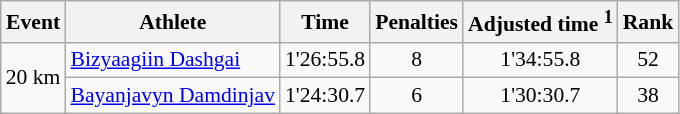<table class="wikitable" style="font-size:90%">
<tr>
<th>Event</th>
<th>Athlete</th>
<th>Time</th>
<th>Penalties</th>
<th>Adjusted time <sup>1</sup></th>
<th>Rank</th>
</tr>
<tr>
<td rowspan="2">20 km</td>
<td><a href='#'>Bizyaagiin Dashgai</a></td>
<td align="center">1'26:55.8</td>
<td align="center">8</td>
<td align="center">1'34:55.8</td>
<td align="center">52</td>
</tr>
<tr>
<td><a href='#'>Bayanjavyn Damdinjav</a></td>
<td align="center">1'24:30.7</td>
<td align="center">6</td>
<td align="center">1'30:30.7</td>
<td align="center">38</td>
</tr>
</table>
